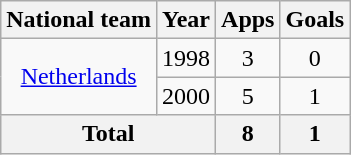<table class="wikitable" style="text-align:center">
<tr>
<th>National team</th>
<th>Year</th>
<th>Apps</th>
<th>Goals</th>
</tr>
<tr>
<td rowspan="2"><a href='#'>Netherlands</a></td>
<td>1998</td>
<td>3</td>
<td>0</td>
</tr>
<tr>
<td>2000</td>
<td>5</td>
<td>1</td>
</tr>
<tr>
<th colspan="2">Total</th>
<th>8</th>
<th>1</th>
</tr>
</table>
